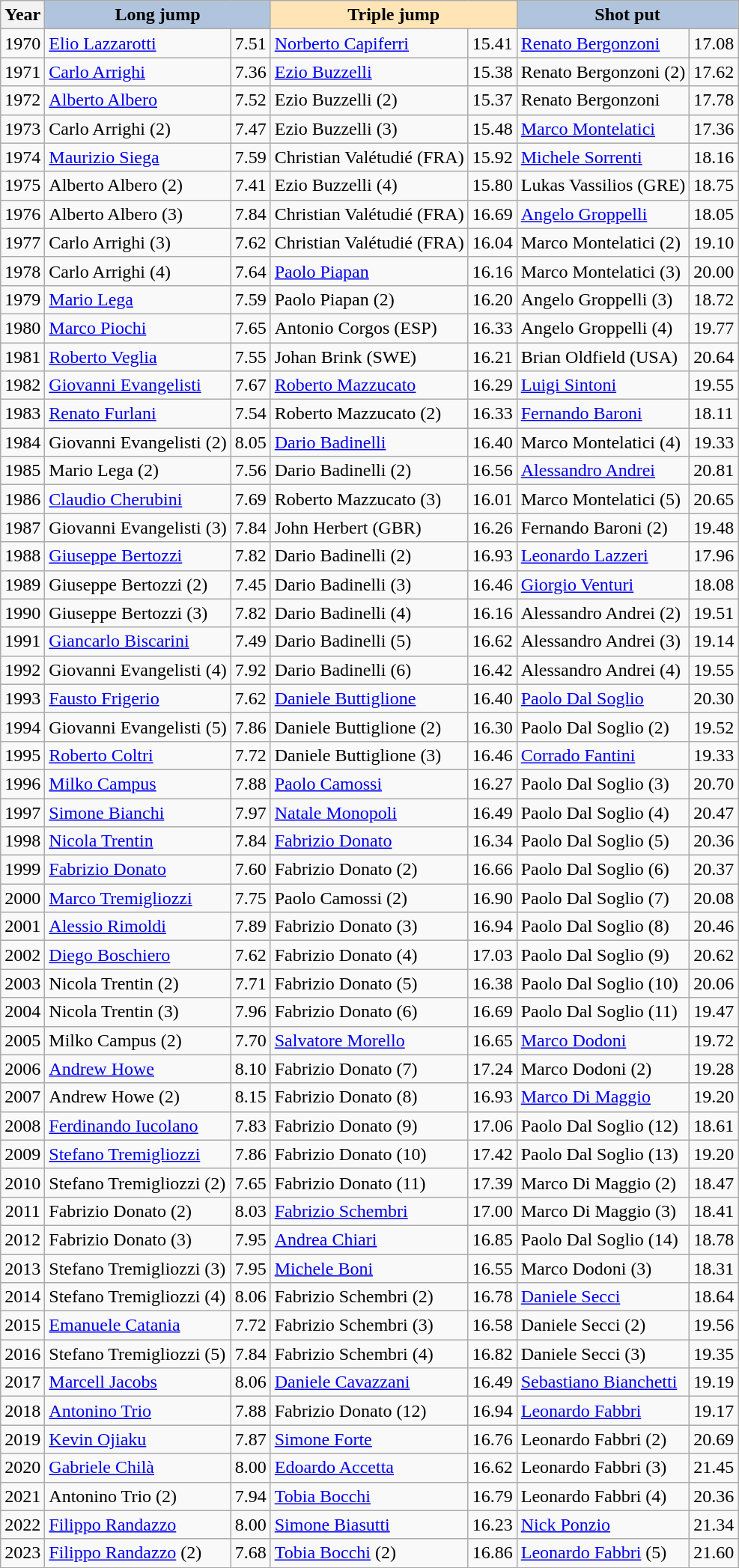<table class="wikitable">
<tr>
<th>Year</th>
<th colspan=2 style="background:lightsteelblue;">Long jump</th>
<th colspan=2 style="background:moccasin;">Triple jump</th>
<th colspan=2 style="background:lightsteelblue;">Shot put</th>
</tr>
<tr>
<td align=center>1970</td>
<td><a href='#'>Elio Lazzarotti</a></td>
<td>7.51</td>
<td><a href='#'>Norberto Capiferri</a></td>
<td>15.41</td>
<td><a href='#'>Renato Bergonzoni</a></td>
<td>17.08</td>
</tr>
<tr>
<td align=center>1971</td>
<td><a href='#'>Carlo Arrighi</a></td>
<td>7.36</td>
<td><a href='#'>Ezio Buzzelli</a></td>
<td>15.38</td>
<td>Renato Bergonzoni (2)</td>
<td>17.62</td>
</tr>
<tr>
<td align=center>1972</td>
<td><a href='#'>Alberto Albero</a></td>
<td>7.52</td>
<td>Ezio Buzzelli (2)</td>
<td>15.37</td>
<td>Renato Bergonzoni</td>
<td>17.78</td>
</tr>
<tr>
<td align=center>1973</td>
<td>Carlo Arrighi (2)</td>
<td>7.47</td>
<td>Ezio Buzzelli (3)</td>
<td>15.48</td>
<td><a href='#'>Marco Montelatici</a></td>
<td>17.36</td>
</tr>
<tr>
<td align=center>1974</td>
<td><a href='#'>Maurizio Siega</a></td>
<td>7.59</td>
<td>Christian Valétudié (FRA)</td>
<td>15.92</td>
<td><a href='#'>Michele Sorrenti</a></td>
<td>18.16</td>
</tr>
<tr>
<td align=center>1975</td>
<td>Alberto Albero (2)</td>
<td>7.41</td>
<td>Ezio Buzzelli (4)</td>
<td>15.80</td>
<td>Lukas Vassilios (GRE)</td>
<td>18.75</td>
</tr>
<tr>
<td align=center>1976</td>
<td>Alberto Albero (3)</td>
<td>7.84</td>
<td>Christian Valétudié (FRA)</td>
<td>16.69</td>
<td><a href='#'>Angelo Groppelli</a></td>
<td>18.05</td>
</tr>
<tr>
<td align=center>1977</td>
<td>Carlo Arrighi (3)</td>
<td>7.62</td>
<td>Christian Valétudié (FRA)</td>
<td>16.04</td>
<td>Marco Montelatici (2)</td>
<td>19.10</td>
</tr>
<tr>
<td align=center>1978</td>
<td>Carlo Arrighi (4)</td>
<td>7.64</td>
<td><a href='#'>Paolo Piapan</a></td>
<td>16.16</td>
<td>Marco Montelatici (3)</td>
<td>20.00</td>
</tr>
<tr>
<td align=center>1979</td>
<td><a href='#'>Mario Lega</a></td>
<td>7.59</td>
<td>Paolo Piapan (2)</td>
<td>16.20</td>
<td>Angelo Groppelli (3)</td>
<td>18.72</td>
</tr>
<tr>
<td align=center>1980</td>
<td><a href='#'>Marco Piochi</a></td>
<td>7.65</td>
<td>Antonio Corgos (ESP)</td>
<td>16.33</td>
<td>Angelo Groppelli (4)</td>
<td>19.77</td>
</tr>
<tr>
<td align=center>1981</td>
<td><a href='#'>Roberto Veglia</a></td>
<td>7.55</td>
<td>Johan Brink (SWE)</td>
<td>16.21</td>
<td>Brian Oldfield (USA)</td>
<td>20.64</td>
</tr>
<tr>
<td align=center>1982</td>
<td><a href='#'>Giovanni Evangelisti</a></td>
<td>7.67</td>
<td><a href='#'>Roberto Mazzucato</a></td>
<td>16.29</td>
<td><a href='#'>Luigi Sintoni</a></td>
<td>19.55</td>
</tr>
<tr>
<td align=center>1983</td>
<td><a href='#'>Renato Furlani</a></td>
<td>7.54</td>
<td>Roberto Mazzucato (2)</td>
<td>16.33</td>
<td><a href='#'>Fernando Baroni</a></td>
<td>18.11</td>
</tr>
<tr>
<td align=center>1984</td>
<td>Giovanni Evangelisti (2)</td>
<td>8.05</td>
<td><a href='#'>Dario Badinelli</a></td>
<td>16.40</td>
<td>Marco Montelatici (4)</td>
<td>19.33</td>
</tr>
<tr>
<td align=center>1985</td>
<td>Mario Lega (2)</td>
<td>7.56</td>
<td>Dario Badinelli (2)</td>
<td>16.56</td>
<td><a href='#'>Alessandro Andrei</a></td>
<td>20.81</td>
</tr>
<tr>
<td align=center>1986</td>
<td><a href='#'>Claudio Cherubini</a></td>
<td>7.69</td>
<td>Roberto Mazzucato (3)</td>
<td>16.01</td>
<td>Marco Montelatici (5)</td>
<td>20.65</td>
</tr>
<tr>
<td align=center>1987</td>
<td>Giovanni Evangelisti (3)</td>
<td>7.84</td>
<td>John Herbert (GBR)</td>
<td>16.26</td>
<td>Fernando Baroni (2)</td>
<td>19.48</td>
</tr>
<tr>
<td align=center>1988</td>
<td><a href='#'>Giuseppe Bertozzi</a></td>
<td>7.82</td>
<td>Dario Badinelli (2)</td>
<td>16.93</td>
<td><a href='#'>Leonardo Lazzeri</a></td>
<td>17.96</td>
</tr>
<tr>
<td align=center>1989</td>
<td>Giuseppe Bertozzi (2)</td>
<td>7.45</td>
<td>Dario Badinelli (3)</td>
<td>16.46</td>
<td><a href='#'>Giorgio Venturi</a></td>
<td>18.08</td>
</tr>
<tr>
<td align=center>1990</td>
<td>Giuseppe Bertozzi (3)</td>
<td>7.82</td>
<td>Dario Badinelli (4)</td>
<td>16.16</td>
<td>Alessandro Andrei (2)</td>
<td>19.51</td>
</tr>
<tr>
<td align=center>1991</td>
<td><a href='#'>Giancarlo Biscarini</a></td>
<td>7.49</td>
<td>Dario Badinelli (5)</td>
<td>16.62</td>
<td>Alessandro Andrei (3)</td>
<td>19.14</td>
</tr>
<tr>
<td align=center>1992</td>
<td>Giovanni Evangelisti (4)</td>
<td>7.92</td>
<td>Dario Badinelli (6)</td>
<td>16.42</td>
<td>Alessandro Andrei (4)</td>
<td>19.55</td>
</tr>
<tr>
<td align=center>1993</td>
<td><a href='#'>Fausto Frigerio</a></td>
<td>7.62</td>
<td><a href='#'>Daniele Buttiglione</a></td>
<td>16.40</td>
<td><a href='#'>Paolo Dal Soglio</a></td>
<td>20.30</td>
</tr>
<tr>
<td align=center>1994</td>
<td>Giovanni Evangelisti (5)</td>
<td>7.86</td>
<td>Daniele Buttiglione (2)</td>
<td>16.30</td>
<td>Paolo Dal Soglio (2)</td>
<td>19.52</td>
</tr>
<tr>
<td align=center>1995</td>
<td><a href='#'>Roberto Coltri</a></td>
<td>7.72</td>
<td>Daniele Buttiglione (3)</td>
<td>16.46</td>
<td><a href='#'>Corrado Fantini</a></td>
<td>19.33</td>
</tr>
<tr>
<td align=center>1996</td>
<td><a href='#'>Milko Campus</a></td>
<td>7.88</td>
<td><a href='#'>Paolo Camossi</a></td>
<td>16.27</td>
<td>Paolo Dal Soglio (3)</td>
<td>20.70</td>
</tr>
<tr>
<td align=center>1997</td>
<td><a href='#'>Simone Bianchi</a></td>
<td>7.97</td>
<td><a href='#'>Natale Monopoli</a></td>
<td>16.49</td>
<td>Paolo Dal Soglio (4)</td>
<td>20.47</td>
</tr>
<tr>
<td align=center>1998</td>
<td><a href='#'>Nicola Trentin</a></td>
<td>7.84</td>
<td><a href='#'>Fabrizio Donato</a></td>
<td>16.34</td>
<td>Paolo Dal Soglio (5)</td>
<td>20.36</td>
</tr>
<tr>
<td align=center>1999</td>
<td><a href='#'>Fabrizio Donato</a></td>
<td>7.60</td>
<td>Fabrizio Donato (2)</td>
<td>16.66</td>
<td>Paolo Dal Soglio (6)</td>
<td>20.37</td>
</tr>
<tr>
<td align=center>2000</td>
<td><a href='#'>Marco Tremigliozzi</a></td>
<td>7.75</td>
<td>Paolo Camossi (2)</td>
<td>16.90</td>
<td>Paolo Dal Soglio (7)</td>
<td>20.08</td>
</tr>
<tr>
<td align=center>2001</td>
<td><a href='#'>Alessio Rimoldi</a></td>
<td>7.89</td>
<td>Fabrizio Donato (3)</td>
<td>16.94</td>
<td>Paolo Dal Soglio (8)</td>
<td>20.46</td>
</tr>
<tr>
<td align=center>2002</td>
<td><a href='#'>Diego Boschiero</a></td>
<td>7.62</td>
<td>Fabrizio Donato (4)</td>
<td>17.03</td>
<td>Paolo Dal Soglio (9)</td>
<td>20.62</td>
</tr>
<tr>
<td align=center>2003</td>
<td>Nicola Trentin (2)</td>
<td>7.71</td>
<td>Fabrizio Donato (5)</td>
<td>16.38</td>
<td>Paolo Dal Soglio (10)</td>
<td>20.06</td>
</tr>
<tr>
<td align=center>2004</td>
<td>Nicola Trentin (3)</td>
<td>7.96</td>
<td>Fabrizio Donato (6)</td>
<td>16.69</td>
<td>Paolo Dal Soglio (11)</td>
<td>19.47</td>
</tr>
<tr>
<td align=center>2005</td>
<td>Milko Campus (2)</td>
<td>7.70</td>
<td><a href='#'>Salvatore Morello</a></td>
<td>16.65</td>
<td><a href='#'>Marco Dodoni</a></td>
<td>19.72</td>
</tr>
<tr>
<td align=center>2006</td>
<td><a href='#'>Andrew Howe</a></td>
<td>8.10</td>
<td>Fabrizio Donato (7)</td>
<td>17.24</td>
<td>Marco Dodoni (2)</td>
<td>19.28</td>
</tr>
<tr>
<td align=center>2007</td>
<td>Andrew Howe (2)</td>
<td>8.15</td>
<td>Fabrizio Donato (8)</td>
<td>16.93</td>
<td><a href='#'>Marco Di Maggio</a></td>
<td>19.20</td>
</tr>
<tr>
<td align=center>2008</td>
<td><a href='#'>Ferdinando Iucolano</a></td>
<td>7.83</td>
<td>Fabrizio Donato (9)</td>
<td>17.06</td>
<td>Paolo Dal Soglio (12)</td>
<td>18.61</td>
</tr>
<tr>
<td align=center>2009</td>
<td><a href='#'>Stefano Tremigliozzi</a></td>
<td>7.86</td>
<td>Fabrizio Donato (10)</td>
<td>17.42</td>
<td>Paolo Dal Soglio (13)</td>
<td>19.20</td>
</tr>
<tr>
<td align=center>2010</td>
<td>Stefano Tremigliozzi (2)</td>
<td>7.65</td>
<td>Fabrizio Donato (11)</td>
<td>17.39</td>
<td>Marco Di Maggio (2)</td>
<td>18.47</td>
</tr>
<tr>
<td align=center>2011</td>
<td>Fabrizio Donato (2)</td>
<td>8.03</td>
<td><a href='#'>Fabrizio Schembri</a></td>
<td>17.00</td>
<td>Marco Di Maggio (3)</td>
<td>18.41</td>
</tr>
<tr>
<td align=center>2012</td>
<td>Fabrizio Donato (3)</td>
<td>7.95</td>
<td><a href='#'>Andrea Chiari</a></td>
<td>16.85</td>
<td>Paolo Dal Soglio (14)</td>
<td>18.78</td>
</tr>
<tr>
<td align=center>2013</td>
<td>Stefano Tremigliozzi (3)</td>
<td>7.95</td>
<td><a href='#'>Michele Boni</a></td>
<td>16.55</td>
<td>Marco Dodoni (3)</td>
<td>18.31</td>
</tr>
<tr>
<td align=center>2014</td>
<td>Stefano Tremigliozzi (4)</td>
<td>8.06</td>
<td>Fabrizio Schembri (2)</td>
<td>16.78</td>
<td><a href='#'>Daniele Secci</a></td>
<td>18.64</td>
</tr>
<tr>
<td align=center>2015</td>
<td><a href='#'>Emanuele Catania</a></td>
<td>7.72</td>
<td>Fabrizio Schembri (3)</td>
<td>16.58</td>
<td>Daniele Secci (2)</td>
<td>19.56</td>
</tr>
<tr>
<td align=center>2016</td>
<td>Stefano Tremigliozzi (5)</td>
<td>7.84</td>
<td>Fabrizio Schembri (4)</td>
<td>16.82</td>
<td>Daniele Secci (3)</td>
<td>19.35</td>
</tr>
<tr>
<td align=center>2017</td>
<td><a href='#'>Marcell Jacobs</a></td>
<td>8.06</td>
<td><a href='#'>Daniele Cavazzani</a></td>
<td>16.49</td>
<td><a href='#'>Sebastiano Bianchetti</a></td>
<td>19.19</td>
</tr>
<tr>
<td align=center>2018</td>
<td><a href='#'>Antonino Trio</a></td>
<td>7.88</td>
<td>Fabrizio Donato (12)</td>
<td>16.94</td>
<td><a href='#'>Leonardo Fabbri</a></td>
<td>19.17</td>
</tr>
<tr>
<td align=center>2019</td>
<td><a href='#'>Kevin Ojiaku</a></td>
<td>7.87</td>
<td><a href='#'>Simone Forte</a></td>
<td>16.76</td>
<td>Leonardo Fabbri (2)</td>
<td>20.69</td>
</tr>
<tr>
<td align=center>2020</td>
<td><a href='#'>Gabriele Chilà</a></td>
<td>8.00</td>
<td><a href='#'>Edoardo Accetta</a></td>
<td>16.62</td>
<td>Leonardo Fabbri (3)</td>
<td>21.45</td>
</tr>
<tr>
<td align=center>2021</td>
<td>Antonino Trio (2)</td>
<td>7.94</td>
<td><a href='#'>Tobia Bocchi</a></td>
<td>16.79</td>
<td>Leonardo Fabbri (4)</td>
<td>20.36</td>
</tr>
<tr>
<td align=center>2022</td>
<td><a href='#'>Filippo Randazzo</a></td>
<td>8.00</td>
<td><a href='#'>Simone Biasutti</a></td>
<td>16.23</td>
<td><a href='#'>Nick Ponzio</a></td>
<td>21.34</td>
</tr>
<tr>
<td align=center>2023</td>
<td><a href='#'>Filippo Randazzo</a> (2)</td>
<td>7.68</td>
<td><a href='#'>Tobia Bocchi</a> (2)</td>
<td>16.86</td>
<td><a href='#'>Leonardo Fabbri</a> (5)</td>
<td>21.60</td>
</tr>
</table>
